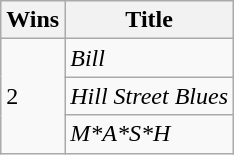<table class="wikitable">
<tr>
<th>Wins</th>
<th>Title</th>
</tr>
<tr>
<td rowspan="3">2</td>
<td><em>Bill</em></td>
</tr>
<tr>
<td><em>Hill Street Blues</em></td>
</tr>
<tr>
<td><em>M*A*S*H</em></td>
</tr>
</table>
